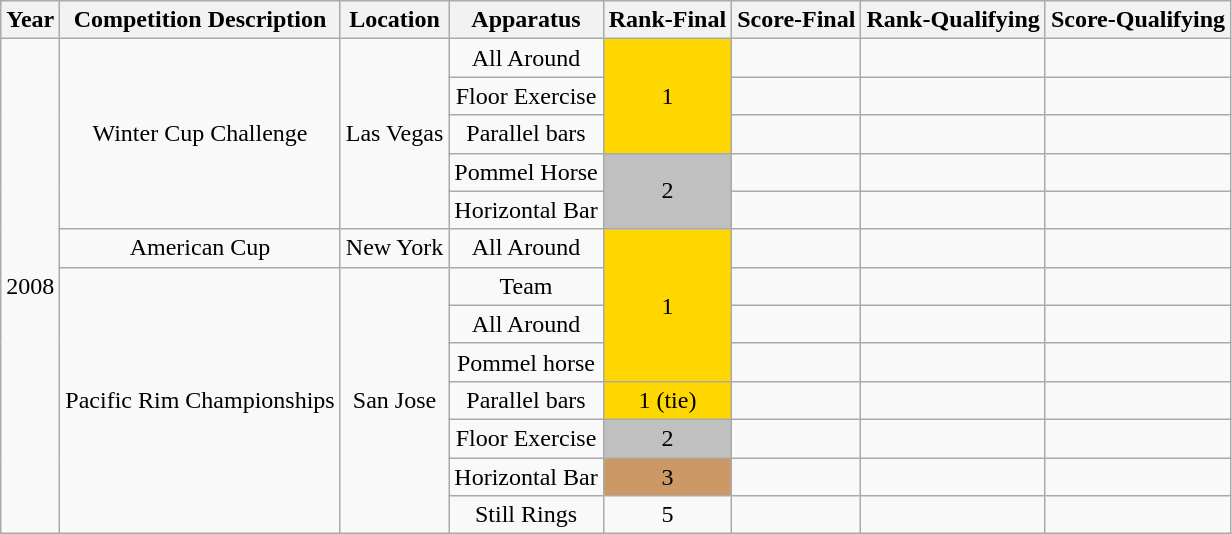<table class="wikitable" style="text-align:center">
<tr>
<th>Year</th>
<th>Competition Description</th>
<th>Location</th>
<th>Apparatus</th>
<th>Rank-Final</th>
<th>Score-Final</th>
<th>Rank-Qualifying</th>
<th>Score-Qualifying</th>
</tr>
<tr>
<td rowspan="13">2008</td>
<td rowspan="5">Winter Cup Challenge</td>
<td rowspan="5">Las Vegas</td>
<td>All Around</td>
<td rowspan="3" bgcolor="gold">1</td>
<td></td>
<td></td>
<td></td>
</tr>
<tr>
<td>Floor Exercise</td>
<td></td>
<td></td>
<td></td>
</tr>
<tr>
<td>Parallel bars</td>
<td></td>
<td></td>
<td></td>
</tr>
<tr>
<td>Pommel Horse</td>
<td rowspan="2" bgcolor="silver">2</td>
<td></td>
<td></td>
<td></td>
</tr>
<tr>
<td>Horizontal Bar</td>
<td></td>
<td></td>
<td></td>
</tr>
<tr>
<td>American Cup</td>
<td>New York</td>
<td>All Around</td>
<td rowspan="4" bgcolor="gold">1</td>
<td></td>
<td></td>
<td></td>
</tr>
<tr>
<td rowspan="7">Pacific Rim Championships</td>
<td rowspan="7">San Jose</td>
<td>Team</td>
<td></td>
<td></td>
<td></td>
</tr>
<tr>
<td>All Around</td>
<td></td>
<td></td>
<td></td>
</tr>
<tr>
<td>Pommel horse</td>
<td></td>
<td></td>
<td></td>
</tr>
<tr>
<td>Parallel bars</td>
<td bgcolor="gold">1 (tie)</td>
<td></td>
<td></td>
<td></td>
</tr>
<tr>
<td>Floor Exercise</td>
<td bgcolor="silver">2</td>
<td></td>
<td></td>
<td></td>
</tr>
<tr>
<td>Horizontal Bar</td>
<td bgcolor="cc9966">3</td>
<td></td>
<td></td>
<td></td>
</tr>
<tr>
<td>Still Rings</td>
<td>5</td>
<td></td>
<td></td>
<td></td>
</tr>
</table>
